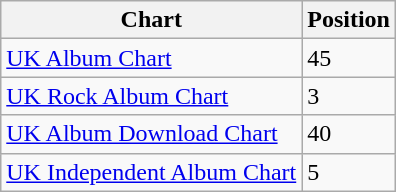<table class="wikitable">
<tr>
<th>Chart</th>
<th>Position</th>
</tr>
<tr>
<td><a href='#'>UK Album Chart</a></td>
<td>45</td>
</tr>
<tr>
<td><a href='#'>UK Rock Album Chart</a></td>
<td>3</td>
</tr>
<tr>
<td><a href='#'>UK Album Download Chart</a></td>
<td>40</td>
</tr>
<tr>
<td><a href='#'>UK Independent Album Chart</a></td>
<td>5</td>
</tr>
</table>
